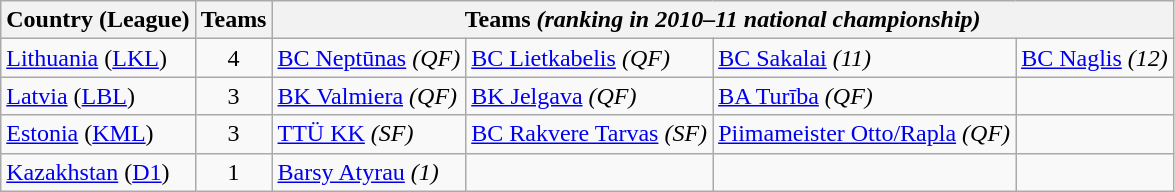<table class="wikitable">
<tr>
<th rowspan=1>Country (League)</th>
<th rowspan=1>Teams</th>
<th colspan=4>Teams <em>(ranking in 2010–11 national championship)</em></th>
</tr>
<tr>
<td bgcolor=> <a href='#'>Lithuania</a> (<a href='#'>LKL</a>)</td>
<td align=center>4</td>
<td><a href='#'>BC Neptūnas</a> <em>(QF)</em></td>
<td><a href='#'>BC Lietkabelis</a> <em>(QF)</em></td>
<td><a href='#'>BC Sakalai</a> <em>(11)</em></td>
<td><a href='#'>BC Naglis</a> <em>(12)</em></td>
</tr>
<tr>
<td bgcolor=> <a href='#'>Latvia</a> (<a href='#'>LBL</a>)</td>
<td align=center>3</td>
<td><a href='#'>BK Valmiera</a> <em>(QF)</em></td>
<td><a href='#'>BK Jelgava</a> <em>(QF)</em></td>
<td><a href='#'>BA Turība</a> <em>(QF)</em></td>
<td></td>
</tr>
<tr>
<td> <a href='#'>Estonia</a> (<a href='#'>KML</a>)</td>
<td align=center>3</td>
<td><a href='#'>TTÜ KK</a> <em>(SF)</em></td>
<td><a href='#'>BC Rakvere Tarvas</a> <em>(SF)</em></td>
<td><a href='#'>Piimameister Otto/Rapla</a> <em>(QF)</em></td>
<td></td>
</tr>
<tr>
<td bgcolor=> <a href='#'>Kazakhstan</a> (<a href='#'>D1</a>)</td>
<td align=center>1</td>
<td><a href='#'>Barsy Atyrau</a> <em>(1)</em></td>
<td></td>
<td></td>
<td></td>
</tr>
</table>
